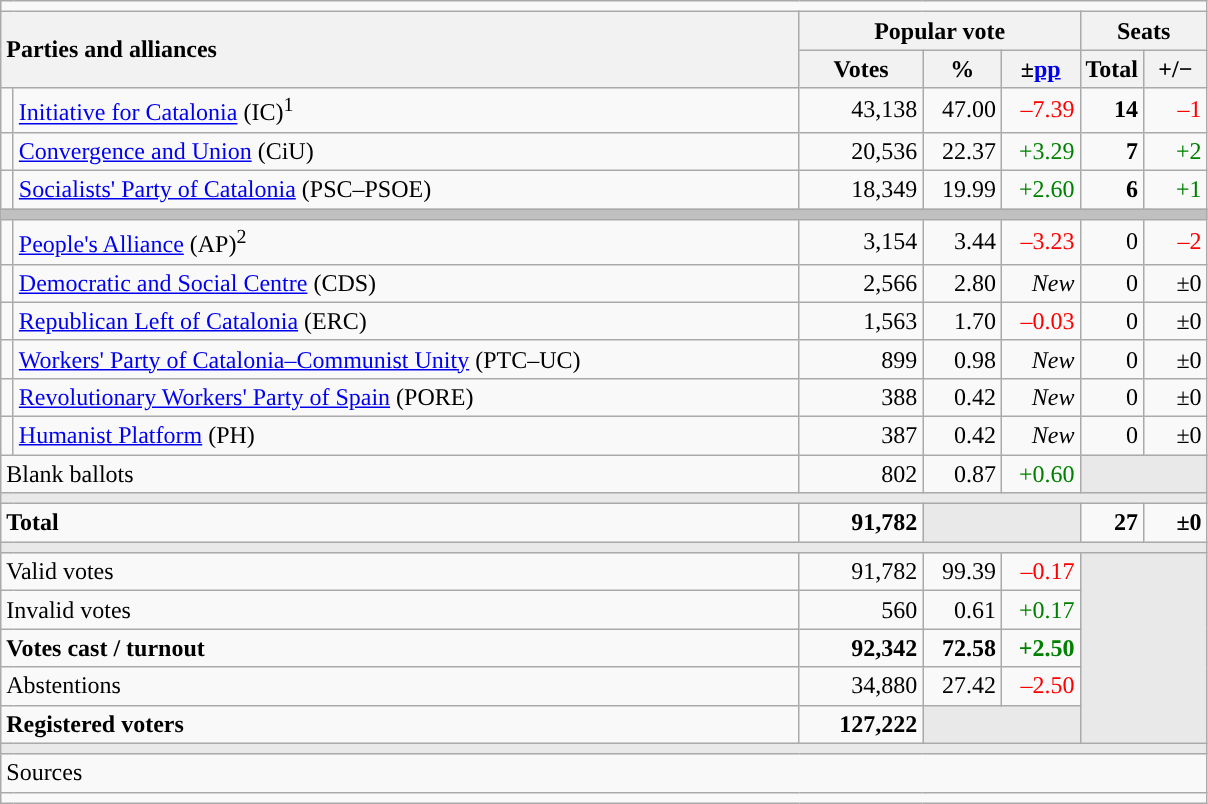<table class="wikitable" style="text-align:right;">
<tr>
<td colspan="7"></td>
</tr>
<tr>
<th style="text-align:left;" rowspan="2" colspan="2" width="525">Parties and alliances</th>
<th colspan="3">Popular vote</th>
<th colspan="2">Seats</th>
</tr>
<tr>
<th width="75">Votes</th>
<th width="45">%</th>
<th width="45">±<a href='#'>pp</a></th>
<th width="35">Total</th>
<th width="35">+/−</th>
</tr>
<tr>
<td width="1" style="color:inherit;background:"></td>
<td align="left"><a href='#'>Initiative for Catalonia</a> (IC)<sup>1</sup></td>
<td>43,138</td>
<td>47.00</td>
<td style="color:red;">–7.39</td>
<td><strong>14</strong></td>
<td style="color:red;">–1</td>
</tr>
<tr>
<td style="color:inherit;background:"></td>
<td align="left"><a href='#'>Convergence and Union</a> (CiU)</td>
<td>20,536</td>
<td>22.37</td>
<td style="color:green;">+3.29</td>
<td><strong>7</strong></td>
<td style="color:green;">+2</td>
</tr>
<tr>
<td style="color:inherit;background:"></td>
<td align="left"><a href='#'>Socialists' Party of Catalonia</a> (PSC–PSOE)</td>
<td>18,349</td>
<td>19.99</td>
<td style="color:green;">+2.60</td>
<td><strong>6</strong></td>
<td style="color:green;">+1</td>
</tr>
<tr>
<td colspan="7" style="color:inherit;background:#C0C0C0"></td>
</tr>
<tr>
<td style="color:inherit;background:"></td>
<td align="left"><a href='#'>People's Alliance</a> (AP)<sup>2</sup></td>
<td>3,154</td>
<td>3.44</td>
<td style="color:red;">–3.23</td>
<td>0</td>
<td style="color:red;">–2</td>
</tr>
<tr>
<td style="color:inherit;background:"></td>
<td align="left"><a href='#'>Democratic and Social Centre</a> (CDS)</td>
<td>2,566</td>
<td>2.80</td>
<td><em>New</em></td>
<td>0</td>
<td>±0</td>
</tr>
<tr>
<td style="color:inherit;background:"></td>
<td align="left"><a href='#'>Republican Left of Catalonia</a> (ERC)</td>
<td>1,563</td>
<td>1.70</td>
<td style="color:red;">–0.03</td>
<td>0</td>
<td>±0</td>
</tr>
<tr>
<td style="color:inherit;background:"></td>
<td align="left"><a href='#'>Workers' Party of Catalonia–Communist Unity</a> (PTC–UC)</td>
<td>899</td>
<td>0.98</td>
<td><em>New</em></td>
<td>0</td>
<td>±0</td>
</tr>
<tr>
<td style="color:inherit;background:"></td>
<td align="left"><a href='#'>Revolutionary Workers' Party of Spain</a> (PORE)</td>
<td>388</td>
<td>0.42</td>
<td><em>New</em></td>
<td>0</td>
<td>±0</td>
</tr>
<tr>
<td style="color:inherit;background:"></td>
<td align="left"><a href='#'>Humanist Platform</a> (PH)</td>
<td>387</td>
<td>0.42</td>
<td><em>New</em></td>
<td>0</td>
<td>±0</td>
</tr>
<tr>
<td align="left" colspan="2">Blank ballots</td>
<td>802</td>
<td>0.87</td>
<td style="color:green;">+0.60</td>
<td style="color:inherit;background:#E9E9E9" colspan="2"></td>
</tr>
<tr>
<td colspan="7" style="color:inherit;background:#E9E9E9"></td>
</tr>
<tr style="font-weight:bold;">
<td align="left" colspan="2">Total</td>
<td>91,782</td>
<td bgcolor="#E9E9E9" colspan="2"></td>
<td>27</td>
<td>±0</td>
</tr>
<tr>
<td colspan="7" style="color:inherit;background:#E9E9E9"></td>
</tr>
<tr>
<td align="left" colspan="2">Valid votes</td>
<td>91,782</td>
<td>99.39</td>
<td style="color:red;">–0.17</td>
<td bgcolor="#E9E9E9" colspan="2" rowspan="5"></td>
</tr>
<tr>
<td align="left" colspan="2">Invalid votes</td>
<td>560</td>
<td>0.61</td>
<td style="color:green;">+0.17</td>
</tr>
<tr style="font-weight:bold;">
<td align="left" colspan="2">Votes cast / turnout</td>
<td>92,342</td>
<td>72.58</td>
<td style="color:green;">+2.50</td>
</tr>
<tr>
<td align="left" colspan="2">Abstentions</td>
<td>34,880</td>
<td>27.42</td>
<td style="color:red;">–2.50</td>
</tr>
<tr style="font-weight:bold;">
<td align="left" colspan="2">Registered voters</td>
<td>127,222</td>
<td bgcolor="#E9E9E9" colspan="2"></td>
</tr>
<tr>
<td colspan="7" style="color:inherit;background:#E9E9E9"></td>
</tr>
<tr>
<td align="left" colspan="7">Sources</td>
</tr>
<tr>
<td colspan="7" style="text-align:left; max-width:790px;"></td>
</tr>
</table>
